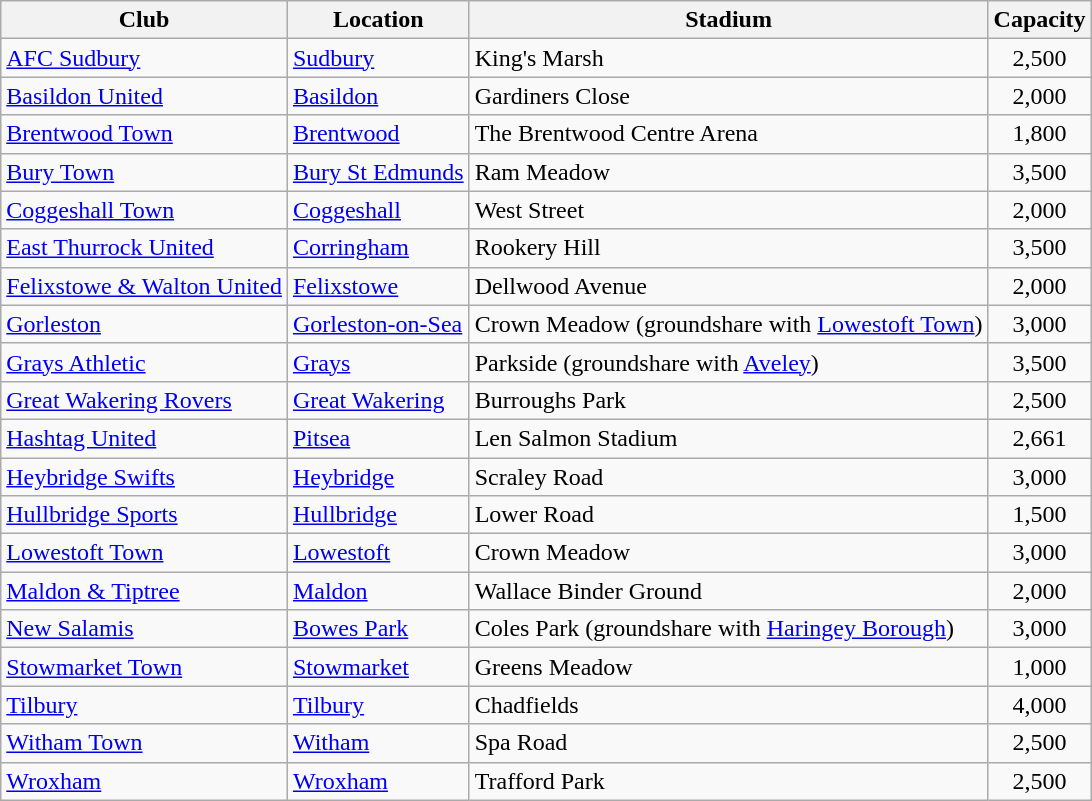<table class="wikitable sortable">
<tr>
<th>Club</th>
<th>Location</th>
<th>Stadium</th>
<th>Capacity</th>
</tr>
<tr>
<td><a href='#'>AFC Sudbury</a></td>
<td><a href='#'>Sudbury</a></td>
<td>King's Marsh</td>
<td style="text-align:center;">2,500</td>
</tr>
<tr>
<td><a href='#'>Basildon United</a></td>
<td><a href='#'>Basildon</a></td>
<td>Gardiners Close</td>
<td style="text-align:center;">2,000</td>
</tr>
<tr>
<td><a href='#'>Brentwood Town</a></td>
<td><a href='#'>Brentwood</a></td>
<td>The Brentwood Centre Arena</td>
<td style="text-align:center;">1,800</td>
</tr>
<tr>
<td><a href='#'>Bury Town</a></td>
<td><a href='#'>Bury St Edmunds</a></td>
<td>Ram Meadow</td>
<td style="text-align:center;">3,500</td>
</tr>
<tr>
<td><a href='#'>Coggeshall Town</a></td>
<td><a href='#'>Coggeshall</a></td>
<td>West Street</td>
<td style="text-align:center;">2,000</td>
</tr>
<tr>
<td><a href='#'>East Thurrock United</a></td>
<td><a href='#'>Corringham</a></td>
<td>Rookery Hill</td>
<td style="text-align:center;">3,500</td>
</tr>
<tr>
<td><a href='#'>Felixstowe & Walton United</a></td>
<td><a href='#'>Felixstowe</a></td>
<td>Dellwood Avenue</td>
<td style="text-align:center;">2,000</td>
</tr>
<tr>
<td><a href='#'>Gorleston</a></td>
<td><a href='#'>Gorleston-on-Sea</a></td>
<td>Crown Meadow (groundshare with <a href='#'>Lowestoft Town</a>)</td>
<td style="text-align:center;">3,000</td>
</tr>
<tr>
<td><a href='#'>Grays Athletic</a></td>
<td><a href='#'>Grays</a></td>
<td>Parkside (groundshare with <a href='#'>Aveley</a>)</td>
<td style="text-align:center;">3,500</td>
</tr>
<tr>
<td><a href='#'>Great Wakering Rovers</a></td>
<td><a href='#'>Great Wakering</a></td>
<td>Burroughs Park</td>
<td style="text-align:center;">2,500</td>
</tr>
<tr>
<td><a href='#'>Hashtag United</a></td>
<td><a href='#'>Pitsea</a></td>
<td>Len Salmon Stadium</td>
<td style="text-align:center;">2,661</td>
</tr>
<tr>
<td><a href='#'>Heybridge Swifts</a></td>
<td><a href='#'>Heybridge</a></td>
<td>Scraley Road</td>
<td style="text-align:center;">3,000</td>
</tr>
<tr>
<td><a href='#'>Hullbridge Sports</a></td>
<td><a href='#'>Hullbridge</a></td>
<td>Lower Road</td>
<td style="text-align:center;">1,500</td>
</tr>
<tr>
<td><a href='#'>Lowestoft Town</a></td>
<td><a href='#'>Lowestoft</a></td>
<td>Crown Meadow</td>
<td style="text-align:center;">3,000</td>
</tr>
<tr>
<td><a href='#'>Maldon & Tiptree</a></td>
<td><a href='#'>Maldon</a></td>
<td>Wallace Binder Ground</td>
<td style="text-align:center;">2,000</td>
</tr>
<tr>
<td><a href='#'>New Salamis</a></td>
<td><a href='#'>Bowes Park</a></td>
<td>Coles Park (groundshare with <a href='#'>Haringey Borough</a>)</td>
<td style="text-align:center;">3,000</td>
</tr>
<tr>
<td><a href='#'>Stowmarket Town</a></td>
<td><a href='#'>Stowmarket</a></td>
<td>Greens Meadow</td>
<td style="text-align:center;">1,000</td>
</tr>
<tr>
<td><a href='#'>Tilbury</a></td>
<td><a href='#'>Tilbury</a></td>
<td>Chadfields</td>
<td style="text-align:center;">4,000</td>
</tr>
<tr>
<td><a href='#'>Witham Town</a></td>
<td><a href='#'>Witham</a></td>
<td>Spa Road</td>
<td style="text-align:center;">2,500</td>
</tr>
<tr>
<td><a href='#'>Wroxham</a></td>
<td><a href='#'>Wroxham</a></td>
<td>Trafford Park</td>
<td style="text-align:center;">2,500</td>
</tr>
</table>
